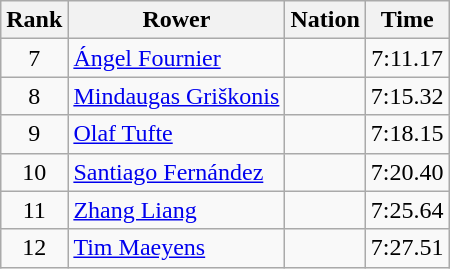<table class="wikitable sortable" style="text-align:center">
<tr>
<th>Rank</th>
<th>Rower</th>
<th>Nation</th>
<th>Time</th>
</tr>
<tr>
<td>7</td>
<td align=left><a href='#'>Ángel Fournier</a></td>
<td align=left></td>
<td>7:11.17</td>
</tr>
<tr>
<td>8</td>
<td align=left><a href='#'>Mindaugas Griškonis</a></td>
<td align=left></td>
<td>7:15.32</td>
</tr>
<tr>
<td>9</td>
<td align=left><a href='#'>Olaf Tufte</a></td>
<td align=left></td>
<td>7:18.15</td>
</tr>
<tr>
<td>10</td>
<td align=left><a href='#'>Santiago Fernández</a></td>
<td align=left></td>
<td>7:20.40</td>
</tr>
<tr>
<td>11</td>
<td align=left><a href='#'>Zhang Liang</a></td>
<td align=left></td>
<td>7:25.64</td>
</tr>
<tr>
<td>12</td>
<td align=left><a href='#'>Tim Maeyens</a></td>
<td align=left></td>
<td>7:27.51</td>
</tr>
</table>
